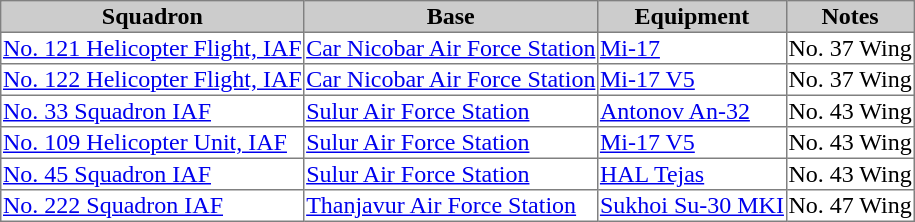<table class="sortable" border=1 style="border-collapse: collapse;">
<tr style="background:#ccc;">
<th>Squadron</th>
<th>Base</th>
<th>Equipment</th>
<th>Notes</th>
</tr>
<tr>
<td><a href='#'>No. 121 Helicopter Flight, IAF</a></td>
<td><a href='#'>Car Nicobar Air Force Station</a></td>
<td><a href='#'>Mi-17</a></td>
<td>No. 37 Wing</td>
</tr>
<tr>
<td><a href='#'>No. 122 Helicopter Flight, IAF</a></td>
<td><a href='#'>Car Nicobar Air Force Station</a></td>
<td><a href='#'>Mi-17 V5</a></td>
<td>No. 37 Wing</td>
</tr>
<tr>
<td><a href='#'>No. 33 Squadron IAF</a></td>
<td><a href='#'>Sulur Air Force Station</a></td>
<td><a href='#'>Antonov An-32</a></td>
<td>No. 43 Wing</td>
</tr>
<tr>
<td><a href='#'>No. 109 Helicopter Unit, IAF</a></td>
<td><a href='#'>Sulur Air Force Station</a></td>
<td><a href='#'>Mi-17 V5</a></td>
<td>No. 43 Wing</td>
</tr>
<tr>
<td><a href='#'>No. 45 Squadron IAF</a></td>
<td><a href='#'>Sulur Air Force Station</a></td>
<td><a href='#'>HAL Tejas</a></td>
<td>No. 43 Wing</td>
</tr>
<tr>
<td><a href='#'>No. 222 Squadron IAF</a></td>
<td><a href='#'>Thanjavur Air Force Station</a></td>
<td><a href='#'>Sukhoi Su-30 MKI</a></td>
<td>No. 47 Wing</td>
</tr>
</table>
